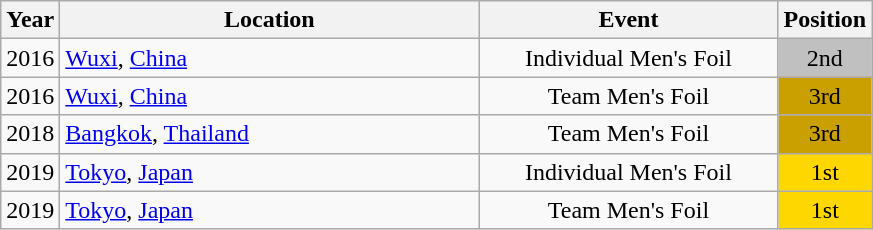<table class="wikitable" style="text-align:center;">
<tr>
<th>Year</th>
<th style="width:17em">Location</th>
<th style="width:12em">Event</th>
<th>Position</th>
</tr>
<tr>
<td>2016</td>
<td rowspan="1" align="left"> <a href='#'>Wuxi</a>, <a href='#'>China</a></td>
<td>Individual Men's Foil</td>
<td bgcolor="silver">2nd</td>
</tr>
<tr>
<td>2016</td>
<td rowspan="1" align="left"> <a href='#'>Wuxi</a>, <a href='#'>China</a></td>
<td>Team Men's Foil</td>
<td bgcolor="caramel">3rd</td>
</tr>
<tr>
<td>2018</td>
<td rowspan="1" align="left"> <a href='#'>Bangkok</a>, <a href='#'>Thailand</a></td>
<td>Team Men's Foil</td>
<td bgcolor="caramel">3rd</td>
</tr>
<tr>
<td>2019</td>
<td rowspan="1" align="left"> <a href='#'>Tokyo</a>, <a href='#'>Japan</a></td>
<td>Individual Men's Foil</td>
<td bgcolor="gold">1st</td>
</tr>
<tr>
<td>2019</td>
<td rowspan="1" align="left"> <a href='#'>Tokyo</a>, <a href='#'>Japan</a></td>
<td>Team Men's Foil</td>
<td bgcolor="gold">1st</td>
</tr>
</table>
